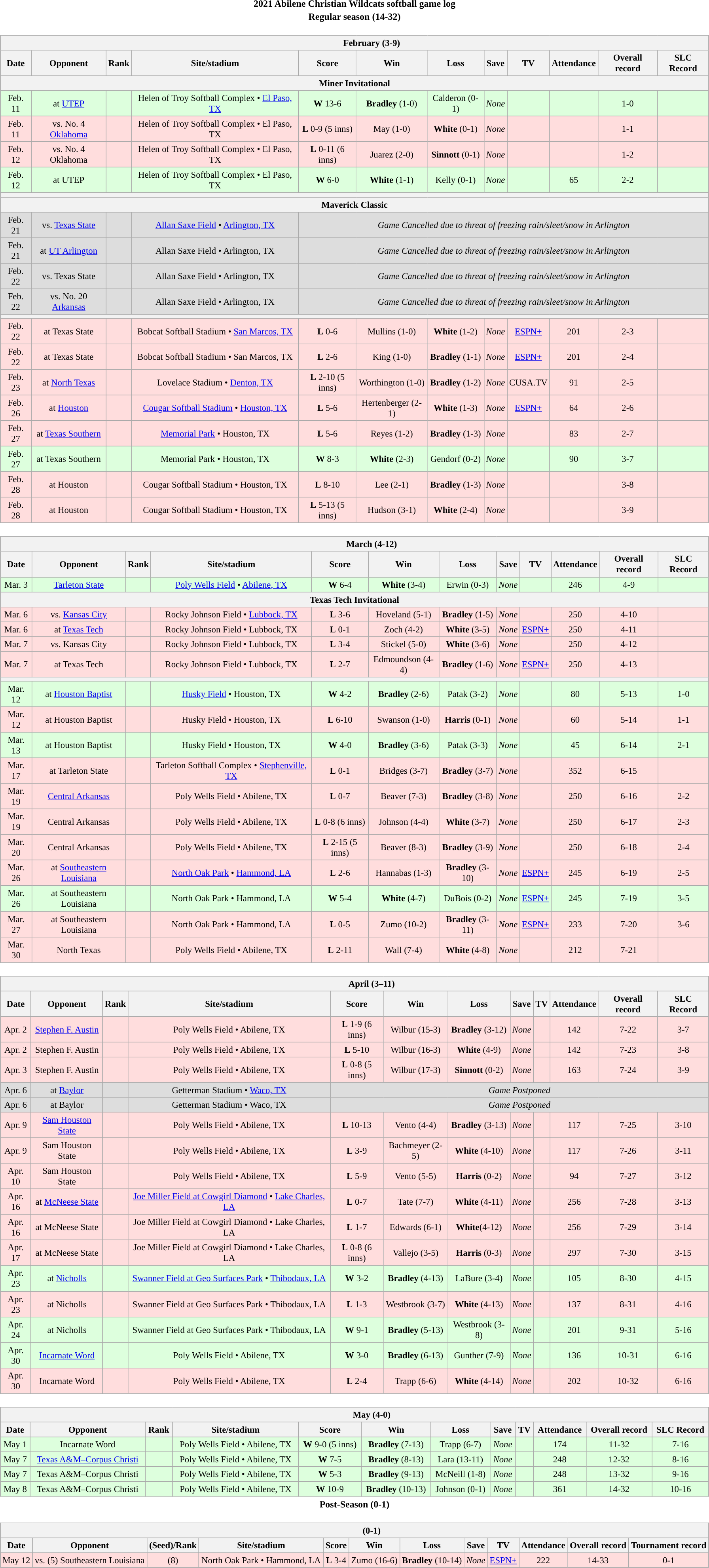<table class="toccolours" width=95% style="clear:both; margin:1.5em auto; text-align:center;">
<tr>
<th colspan=2>2021 Abilene Christian Wildcats softball game log</th>
</tr>
<tr>
<th colspan=2>Regular season (14-32)</th>
</tr>
<tr valign="top">
<td><br><table class="wikitable collapsible" style="margin:auto; width:100%; text-align:center; font-size:95%">
<tr>
<th colspan=12 style="padding-left:4em;">February (3-9)</th>
</tr>
<tr>
<th>Date</th>
<th>Opponent</th>
<th>Rank</th>
<th>Site/stadium</th>
<th>Score</th>
<th>Win</th>
<th>Loss</th>
<th>Save</th>
<th>TV</th>
<th>Attendance</th>
<th>Overall record</th>
<th>SLC Record</th>
</tr>
<tr>
<th colspan=12>Miner Invitational</th>
</tr>
<tr align="center" bgcolor=#ddffdd>
<td>Feb. 11</td>
<td>at <a href='#'>UTEP</a></td>
<td></td>
<td>Helen of Troy Softball Complex • <a href='#'>El Paso, TX</a></td>
<td><strong>W</strong> 13-6</td>
<td><strong>Bradley</strong> (1-0)</td>
<td>Calderon (0-1)</td>
<td><em>None</em></td>
<td></td>
<td></td>
<td>1-0</td>
<td></td>
</tr>
<tr align="center" bgcolor=#ffdddd>
<td>Feb. 11</td>
<td>vs. No. 4 <a href='#'>Oklahoma</a></td>
<td></td>
<td>Helen of Troy Softball Complex • El Paso, TX</td>
<td><strong>L</strong> 0-9 (5 inns)</td>
<td>May (1-0)</td>
<td><strong>White</strong> (0-1)</td>
<td><em>None</em></td>
<td></td>
<td></td>
<td>1-1</td>
<td></td>
</tr>
<tr align="center" bgcolor=#ffdddd>
<td>Feb. 12</td>
<td>vs. No. 4 Oklahoma</td>
<td></td>
<td>Helen of Troy Softball Complex • El Paso, TX</td>
<td><strong>L</strong> 0-11 (6 inns)</td>
<td>Juarez (2-0)</td>
<td><strong>Sinnott</strong> (0-1)</td>
<td><em>None</em></td>
<td></td>
<td></td>
<td>1-2</td>
<td></td>
</tr>
<tr align="center" bgcolor=#ddffdd>
<td>Feb. 12</td>
<td>at UTEP</td>
<td></td>
<td>Helen of Troy Softball Complex • El Paso, TX</td>
<td><strong>W</strong> 6-0</td>
<td><strong>White</strong> (1-1)</td>
<td>Kelly (0-1)</td>
<td><em>None</em></td>
<td></td>
<td>65</td>
<td>2-2</td>
<td></td>
</tr>
<tr>
<th colspan=12></th>
</tr>
<tr>
<th colspan=12>Maverick Classic</th>
</tr>
<tr align="center" bgcolor=#dddddd>
<td>Feb. 21</td>
<td>vs. <a href='#'>Texas State</a></td>
<td></td>
<td><a href='#'>Allan Saxe Field</a> • <a href='#'>Arlington, TX</a></td>
<td colspan=12><em>Game Cancelled due to threat of freezing rain/sleet/snow in Arlington</em></td>
</tr>
<tr align="center" bgcolor=#dddddd>
<td>Feb. 21</td>
<td>at <a href='#'>UT Arlington</a></td>
<td></td>
<td>Allan Saxe Field • Arlington, TX</td>
<td colspan=12><em>Game Cancelled due to threat of freezing rain/sleet/snow in Arlington</em></td>
</tr>
<tr align="center" bgcolor=#dddddd>
<td>Feb. 22</td>
<td>vs. Texas State</td>
<td></td>
<td>Allan Saxe Field • Arlington, TX</td>
<td colspan=12><em>Game Cancelled due to threat of freezing rain/sleet/snow in Arlington</em></td>
</tr>
<tr align="center" bgcolor=#dddddd>
<td>Feb. 22</td>
<td>vs. No. 20 <a href='#'>Arkansas</a></td>
<td></td>
<td>Allan Saxe Field • Arlington, TX</td>
<td colspan=12><em>Game Cancelled due to threat of freezing rain/sleet/snow in Arlington</em></td>
</tr>
<tr>
<th colspan=12></th>
</tr>
<tr align="center" bgcolor=#ffdddd>
<td>Feb. 22</td>
<td>at Texas State</td>
<td></td>
<td>Bobcat Softball Stadium • <a href='#'>San Marcos, TX</a></td>
<td><strong>L</strong> 0-6</td>
<td>Mullins (1-0)</td>
<td><strong>White</strong> (1-2)</td>
<td><em>None</em></td>
<td><a href='#'>ESPN+</a></td>
<td>201</td>
<td>2-3</td>
<td></td>
</tr>
<tr align="center" bgcolor=#ffdddd>
<td>Feb. 22</td>
<td>at Texas State</td>
<td></td>
<td>Bobcat Softball Stadium • San Marcos, TX</td>
<td><strong>L</strong> 2-6</td>
<td>King (1-0)</td>
<td><strong>Bradley</strong> (1-1)</td>
<td><em>None</em></td>
<td><a href='#'>ESPN+</a></td>
<td>201</td>
<td>2-4</td>
<td></td>
</tr>
<tr align="center" bgcolor=#ffdddd>
<td>Feb. 23</td>
<td>at <a href='#'>North Texas</a></td>
<td></td>
<td>Lovelace Stadium • <a href='#'>Denton, TX</a></td>
<td><strong>L</strong> 2-10 (5 inns)</td>
<td>Worthington (1-0)</td>
<td><strong>Bradley</strong> (1-2)</td>
<td><em>None</em></td>
<td>CUSA.TV</td>
<td>91</td>
<td>2-5</td>
<td></td>
</tr>
<tr align="center" bgcolor=#ffdddd>
<td>Feb. 26</td>
<td>at <a href='#'>Houston</a></td>
<td></td>
<td><a href='#'>Cougar Softball Stadium</a> • <a href='#'>Houston, TX</a></td>
<td><strong>L</strong> 5-6</td>
<td>Hertenberger (2-1)</td>
<td><strong>White</strong> (1-3)</td>
<td><em>None</em></td>
<td><a href='#'>ESPN+</a></td>
<td>64</td>
<td>2-6</td>
<td></td>
</tr>
<tr align="center" bgcolor=#ffdddd>
<td>Feb. 27</td>
<td>at <a href='#'>Texas Southern</a></td>
<td></td>
<td><a href='#'>Memorial Park</a> • Houston, TX</td>
<td><strong>L</strong> 5-6</td>
<td>Reyes (1-2)</td>
<td><strong>Bradley</strong> (1-3)</td>
<td><em>None</em></td>
<td></td>
<td>83</td>
<td>2-7</td>
<td></td>
</tr>
<tr align="center" bgcolor=#ddffdd>
<td>Feb. 27</td>
<td>at Texas Southern</td>
<td></td>
<td>Memorial Park • Houston, TX</td>
<td><strong>W</strong> 8-3</td>
<td><strong>White</strong> (2-3)</td>
<td>Gendorf (0-2)</td>
<td><em>None</em></td>
<td></td>
<td>90</td>
<td>3-7</td>
<td></td>
</tr>
<tr align="center" bgcolor=#ffdddd>
<td>Feb. 28</td>
<td>at Houston</td>
<td></td>
<td>Cougar Softball Stadium • Houston, TX</td>
<td><strong>L</strong> 8-10</td>
<td>Lee (2-1)</td>
<td><strong>Bradley</strong> (1-3)</td>
<td><em>None</em></td>
<td></td>
<td></td>
<td>3-8</td>
<td></td>
</tr>
<tr align="center" bgcolor=#ffdddd>
<td>Feb. 28</td>
<td>at Houston</td>
<td></td>
<td>Cougar Softball Stadium • Houston, TX</td>
<td><strong>L</strong> 5-13 (5 inns)</td>
<td>Hudson (3-1)</td>
<td><strong>White</strong> (2-4)</td>
<td><em>None</em></td>
<td></td>
<td></td>
<td>3-9</td>
<td></td>
</tr>
</table>
</td>
</tr>
<tr>
<td><br><table class="wikitable collapsible " style="margin:auto; width:100%; text-align:center; font-size:95%">
<tr>
<th colspan=12 style="padding-left:4em;">March (4-12)</th>
</tr>
<tr>
<th>Date</th>
<th>Opponent</th>
<th>Rank</th>
<th>Site/stadium</th>
<th>Score</th>
<th>Win</th>
<th>Loss</th>
<th>Save</th>
<th>TV</th>
<th>Attendance</th>
<th>Overall record</th>
<th>SLC Record</th>
</tr>
<tr align="center" bgcolor=#ddffdd>
<td>Mar. 3</td>
<td><a href='#'>Tarleton State</a></td>
<td></td>
<td><a href='#'>Poly Wells Field</a> • <a href='#'>Abilene, TX</a></td>
<td><strong>W</strong> 6-4</td>
<td><strong>White</strong> (3-4)</td>
<td>Erwin (0-3)</td>
<td><em>None</em></td>
<td></td>
<td>246</td>
<td>4-9</td>
<td></td>
</tr>
<tr>
<th colspan=12>Texas Tech Invitational</th>
</tr>
<tr align="center" bgcolor=#ffdddd>
<td>Mar. 6</td>
<td>vs. <a href='#'>Kansas City</a></td>
<td></td>
<td>Rocky Johnson Field • <a href='#'>Lubbock, TX</a></td>
<td><strong>L</strong> 3-6</td>
<td>Hoveland (5-1)</td>
<td><strong>Bradley</strong> (1-5)</td>
<td><em>None</em></td>
<td></td>
<td>250</td>
<td>4-10</td>
<td></td>
</tr>
<tr align="center" bgcolor=#ffdddd>
<td>Mar. 6</td>
<td>at <a href='#'>Texas Tech</a></td>
<td></td>
<td>Rocky Johnson Field • Lubbock, TX</td>
<td><strong>L</strong> 0-1</td>
<td>Zoch (4-2)</td>
<td><strong>White</strong> (3-5)</td>
<td><em>None</em></td>
<td><a href='#'>ESPN+</a></td>
<td>250</td>
<td>4-11</td>
<td></td>
</tr>
<tr align="center" bgcolor=#ffdddd>
<td>Mar. 7</td>
<td>vs. Kansas City</td>
<td></td>
<td>Rocky Johnson Field • Lubbock, TX</td>
<td><strong>L</strong> 3-4</td>
<td>Stickel (5-0)</td>
<td><strong>White</strong> (3-6)</td>
<td><em>None</em></td>
<td></td>
<td>250</td>
<td>4-12</td>
<td></td>
</tr>
<tr align="center" bgcolor=#ffdddd>
<td>Mar. 7</td>
<td>at Texas Tech</td>
<td></td>
<td>Rocky Johnson Field • Lubbock, TX</td>
<td><strong>L</strong> 2-7</td>
<td>Edmoundson (4-4)</td>
<td><strong>Bradley</strong> (1-6)</td>
<td><em>None</em></td>
<td><a href='#'>ESPN+</a></td>
<td>250</td>
<td>4-13</td>
<td></td>
</tr>
<tr>
<th colspan=12></th>
</tr>
<tr align="center" bgcolor=#ddffdd>
<td>Mar. 12</td>
<td>at <a href='#'>Houston Baptist</a></td>
<td></td>
<td><a href='#'>Husky Field</a> • Houston, TX</td>
<td><strong>W</strong> 4-2</td>
<td><strong>Bradley</strong> (2-6)</td>
<td>Patak (3-2)</td>
<td><em>None</em></td>
<td></td>
<td>80</td>
<td>5-13</td>
<td>1-0</td>
</tr>
<tr align="center" bgcolor=#ffdddd>
<td>Mar. 12</td>
<td>at Houston Baptist</td>
<td></td>
<td>Husky Field • Houston, TX</td>
<td><strong>L</strong> 6-10</td>
<td>Swanson (1-0)</td>
<td><strong>Harris</strong> (0-1)</td>
<td><em>None</em></td>
<td></td>
<td>60</td>
<td>5-14</td>
<td>1-1</td>
</tr>
<tr align="center" bgcolor=#ddffdd>
<td>Mar. 13</td>
<td>at Houston Baptist</td>
<td></td>
<td>Husky Field • Houston, TX</td>
<td><strong>W</strong> 4-0</td>
<td><strong>Bradley</strong> (3-6)</td>
<td>Patak (3-3)</td>
<td><em>None</em></td>
<td></td>
<td>45</td>
<td>6-14</td>
<td>2-1</td>
</tr>
<tr align="center" bgcolor=#ffdddd>
<td>Mar. 17</td>
<td>at Tarleton State</td>
<td></td>
<td>Tarleton Softball Complex • <a href='#'>Stephenville, TX</a></td>
<td><strong>L</strong> 0-1</td>
<td>Bridges (3-7)</td>
<td><strong>Bradley</strong> (3-7)</td>
<td><em>None</em></td>
<td></td>
<td>352</td>
<td>6-15</td>
<td></td>
</tr>
<tr align="center" bgcolor=#ffdddd>
<td>Mar. 19</td>
<td><a href='#'>Central Arkansas</a></td>
<td></td>
<td>Poly Wells Field • Abilene, TX</td>
<td><strong>L</strong> 0-7</td>
<td>Beaver (7-3)</td>
<td><strong>Bradley</strong> (3-8)</td>
<td><em>None</em></td>
<td></td>
<td>250</td>
<td>6-16</td>
<td>2-2</td>
</tr>
<tr align="center" bgcolor=#ffdddd>
<td>Mar. 19</td>
<td>Central Arkansas</td>
<td></td>
<td>Poly Wells Field • Abilene, TX</td>
<td><strong>L</strong> 0-8 (6 inns)</td>
<td>Johnson (4-4)</td>
<td><strong>White</strong> (3-7)</td>
<td><em>None</em></td>
<td></td>
<td>250</td>
<td>6-17</td>
<td>2-3</td>
</tr>
<tr align="center" bgcolor=#ffdddd>
<td>Mar. 20</td>
<td>Central Arkansas</td>
<td></td>
<td>Poly Wells Field • Abilene, TX</td>
<td><strong>L</strong> 2-15 (5 inns)</td>
<td>Beaver (8-3)</td>
<td><strong>Bradley</strong> (3-9)</td>
<td><em>None</em></td>
<td></td>
<td>250</td>
<td>6-18</td>
<td>2-4</td>
</tr>
<tr align="center" bgcolor=#ffdddd>
<td>Mar. 26</td>
<td>at <a href='#'>Southeastern Louisiana</a></td>
<td></td>
<td><a href='#'>North Oak Park</a> • <a href='#'>Hammond, LA</a></td>
<td><strong>L</strong> 2-6</td>
<td>Hannabas (1-3)</td>
<td><strong>Bradley</strong> (3-10)</td>
<td><em>None</em></td>
<td><a href='#'>ESPN+</a></td>
<td>245</td>
<td>6-19</td>
<td>2-5</td>
</tr>
<tr align="center" bgcolor=#ddffdd>
<td>Mar. 26</td>
<td>at Southeastern Louisiana</td>
<td></td>
<td>North Oak Park • Hammond, LA</td>
<td><strong>W</strong> 5-4</td>
<td><strong>White</strong> (4-7)</td>
<td>DuBois (0-2)</td>
<td><em>None</em></td>
<td><a href='#'>ESPN+</a></td>
<td>245</td>
<td>7-19</td>
<td>3-5</td>
</tr>
<tr align="center" bgcolor=#ffdddd>
<td>Mar. 27</td>
<td>at Southeastern Louisiana</td>
<td></td>
<td>North Oak Park • Hammond, LA</td>
<td><strong>L</strong> 0-5</td>
<td>Zumo (10-2)</td>
<td><strong>Bradley</strong> (3-11)</td>
<td><em>None</em></td>
<td><a href='#'>ESPN+</a></td>
<td>233</td>
<td>7-20</td>
<td>3-6</td>
</tr>
<tr align="center" bgcolor=#ffdddd>
<td>Mar. 30</td>
<td>North Texas</td>
<td></td>
<td>Poly Wells Field • Abilene, TX</td>
<td><strong>L</strong> 2-11</td>
<td>Wall (7-4)</td>
<td><strong>White</strong> (4-8)</td>
<td><em>None</em></td>
<td></td>
<td>212</td>
<td>7-21</td>
<td></td>
</tr>
</table>
</td>
</tr>
<tr>
<td><br><table class="wikitable collapsible " style="margin:auto; width:100%; text-align:center; font-size:95%">
<tr>
<th colspan=12 style="padding-left:4em;">April (3–11)</th>
</tr>
<tr>
<th>Date</th>
<th>Opponent</th>
<th>Rank</th>
<th>Site/stadium</th>
<th>Score</th>
<th>Win</th>
<th>Loss</th>
<th>Save</th>
<th>TV</th>
<th>Attendance</th>
<th>Overall record</th>
<th>SLC Record</th>
</tr>
<tr align="center" bgcolor=#ffdddd>
<td>Apr. 2</td>
<td><a href='#'>Stephen F. Austin</a></td>
<td></td>
<td>Poly Wells Field • Abilene, TX</td>
<td><strong>L</strong> 1-9 (6 inns)</td>
<td>Wilbur (15-3)</td>
<td><strong>Bradley</strong> (3-12)</td>
<td><em>None</em></td>
<td></td>
<td>142</td>
<td>7-22</td>
<td>3-7</td>
</tr>
<tr align="center" bgcolor=#ffdddd>
<td>Apr. 2</td>
<td>Stephen F. Austin</td>
<td></td>
<td>Poly Wells Field • Abilene, TX</td>
<td><strong>L</strong> 5-10</td>
<td>Wilbur (16-3)</td>
<td><strong>White</strong> (4-9)</td>
<td><em>None</em></td>
<td></td>
<td>142</td>
<td>7-23</td>
<td>3-8</td>
</tr>
<tr align="center" bgcolor=#ffdddd>
<td>Apr. 3</td>
<td>Stephen F. Austin</td>
<td></td>
<td>Poly Wells Field • Abilene, TX</td>
<td><strong>L</strong> 0-8 (5 inns)</td>
<td>Wilbur (17-3)</td>
<td><strong>Sinnott</strong> (0-2)</td>
<td><em>None</em></td>
<td></td>
<td>163</td>
<td>7-24</td>
<td>3-9</td>
</tr>
<tr align="center" bgcolor=#dddddd>
<td>Apr. 6</td>
<td>at <a href='#'>Baylor</a></td>
<td></td>
<td>Getterman Stadium • <a href='#'>Waco, TX</a></td>
<td colspan=12><em>Game Postponed</em></td>
</tr>
<tr align="center" bgcolor=#dddddd>
<td>Apr. 6</td>
<td>at Baylor</td>
<td></td>
<td>Getterman Stadium • Waco, TX</td>
<td colspan=12><em>Game Postponed</em></td>
</tr>
<tr align="center" bgcolor=#ffdddd>
<td>Apr. 9</td>
<td><a href='#'>Sam Houston State</a></td>
<td></td>
<td>Poly Wells Field • Abilene, TX</td>
<td><strong>L</strong> 10-13</td>
<td>Vento (4-4)</td>
<td><strong>Bradley</strong> (3-13)</td>
<td><em>None</em></td>
<td></td>
<td>117</td>
<td>7-25</td>
<td>3-10</td>
</tr>
<tr align="center" bgcolor=#ffdddd>
<td>Apr. 9</td>
<td>Sam Houston State</td>
<td></td>
<td>Poly Wells Field • Abilene, TX</td>
<td><strong>L</strong> 3-9</td>
<td>Bachmeyer (2-5)</td>
<td><strong>White</strong> (4-10)</td>
<td><em>None</em></td>
<td></td>
<td>117</td>
<td>7-26</td>
<td>3-11</td>
</tr>
<tr align="center" bgcolor=#ffdddd>
<td>Apr. 10</td>
<td>Sam Houston State</td>
<td></td>
<td>Poly Wells Field • Abilene, TX</td>
<td><strong>L</strong> 5-9</td>
<td>Vento (5-5)</td>
<td><strong>Harris</strong> (0-2)</td>
<td><em>None</em></td>
<td></td>
<td>94</td>
<td>7-27</td>
<td>3-12</td>
</tr>
<tr align="center" bgcolor=#ffdddd>
<td>Apr. 16</td>
<td>at <a href='#'>McNeese State</a></td>
<td></td>
<td><a href='#'>Joe Miller Field at Cowgirl Diamond</a> • <a href='#'>Lake Charles, LA</a></td>
<td><strong>L</strong> 0-7</td>
<td>Tate (7-7)</td>
<td><strong>White</strong> (4-11)</td>
<td><em>None</em></td>
<td></td>
<td>256</td>
<td>7-28</td>
<td>3-13</td>
</tr>
<tr align="center" bgcolor=#ffdddd>
<td>Apr. 16</td>
<td>at McNeese State</td>
<td></td>
<td>Joe Miller Field at Cowgirl Diamond • Lake Charles, LA</td>
<td><strong>L</strong> 1-7</td>
<td>Edwards (6-1)</td>
<td><strong>White</strong>(4-12)</td>
<td><em>None</em></td>
<td></td>
<td>256</td>
<td>7-29</td>
<td>3-14</td>
</tr>
<tr align="center" bgcolor=#ffdddd>
<td>Apr. 17</td>
<td>at McNeese State</td>
<td></td>
<td>Joe Miller Field at Cowgirl Diamond • Lake Charles, LA</td>
<td><strong>L</strong> 0-8 (6 inns)</td>
<td>Vallejo (3-5)</td>
<td><strong>Harris</strong> (0-3)</td>
<td><em>None</em></td>
<td></td>
<td>297</td>
<td>7-30</td>
<td>3-15</td>
</tr>
<tr align="center" bgcolor=#ddffdd>
<td>Apr. 23</td>
<td>at <a href='#'>Nicholls</a></td>
<td></td>
<td><a href='#'>Swanner Field at Geo Surfaces Park</a> • <a href='#'>Thibodaux, LA</a></td>
<td><strong>W</strong> 3-2</td>
<td><strong>Bradley</strong> (4-13)</td>
<td>LaBure (3-4)</td>
<td><em>None</em></td>
<td></td>
<td>105</td>
<td>8-30</td>
<td>4-15</td>
</tr>
<tr align="center" bgcolor=#ffdddd>
<td>Apr. 23</td>
<td>at Nicholls</td>
<td></td>
<td>Swanner Field at Geo Surfaces Park • Thibodaux, LA</td>
<td><strong>L</strong> 1-3</td>
<td>Westbrook (3-7)</td>
<td><strong>White</strong> (4-13)</td>
<td><em>None</em></td>
<td></td>
<td>137</td>
<td>8-31</td>
<td>4-16</td>
</tr>
<tr align="center" bgcolor=#ddffdd>
<td>Apr. 24</td>
<td>at Nicholls</td>
<td></td>
<td>Swanner Field at Geo Surfaces Park • Thibodaux, LA</td>
<td><strong>W</strong> 9-1</td>
<td><strong>Bradley</strong> (5-13)</td>
<td>Westbrook (3-8)</td>
<td><em>None</em></td>
<td></td>
<td>201</td>
<td>9-31</td>
<td>5-16</td>
</tr>
<tr align="center" bgcolor=#ddffdd>
<td>Apr. 30</td>
<td><a href='#'>Incarnate Word</a></td>
<td></td>
<td>Poly Wells Field • Abilene, TX</td>
<td><strong>W</strong> 3-0</td>
<td><strong>Bradley</strong> (6-13)</td>
<td>Gunther (7-9)</td>
<td><em>None</em></td>
<td></td>
<td>136</td>
<td>10-31</td>
<td>6-16</td>
</tr>
<tr align="center" bgcolor=#ffdddd>
<td>Apr. 30</td>
<td>Incarnate Word</td>
<td></td>
<td>Poly Wells Field • Abilene, TX</td>
<td><strong>L</strong> 2-4</td>
<td>Trapp (6-6)</td>
<td><strong>White</strong> (4-14)</td>
<td><em>None</em></td>
<td></td>
<td>202</td>
<td>10-32</td>
<td>6-16</td>
</tr>
</table>
</td>
</tr>
<tr>
<td><br><table class="wikitable collapsible " style="margin:auto; width:100%; text-align:center; font-size:95%">
<tr>
<th colspan=12 style="padding-left:4em;">May (4-0)</th>
</tr>
<tr>
<th>Date</th>
<th>Opponent</th>
<th>Rank</th>
<th>Site/stadium</th>
<th>Score</th>
<th>Win</th>
<th>Loss</th>
<th>Save</th>
<th>TV</th>
<th>Attendance</th>
<th>Overall record</th>
<th>SLC Record</th>
</tr>
<tr align="center" bgcolor=#ddffdd>
<td>May 1</td>
<td>Incarnate Word</td>
<td></td>
<td>Poly Wells Field • Abilene, TX</td>
<td><strong>W</strong> 9-0 (5 inns)</td>
<td><strong>Bradley</strong> (7-13)</td>
<td>Trapp (6-7)</td>
<td><em>None</em></td>
<td></td>
<td>174</td>
<td>11-32</td>
<td>7-16</td>
</tr>
<tr align="center" bgcolor=#ddffdd>
<td>May 7</td>
<td><a href='#'>Texas A&M–Corpus Christi</a></td>
<td></td>
<td>Poly Wells Field • Abilene, TX</td>
<td><strong>W</strong> 7-5</td>
<td><strong>Bradley</strong> (8-13)</td>
<td>Lara (13-11)</td>
<td><em>None</em></td>
<td></td>
<td>248</td>
<td>12-32</td>
<td>8-16</td>
</tr>
<tr align="center" bgcolor=#ddffdd>
<td>May 7</td>
<td>Texas A&M–Corpus Christi</td>
<td></td>
<td>Poly Wells Field • Abilene, TX</td>
<td><strong>W</strong> 5-3</td>
<td><strong>Bradley</strong> (9-13)</td>
<td>McNeill (1-8)</td>
<td><em>None</em></td>
<td></td>
<td>248</td>
<td>13-32</td>
<td>9-16</td>
</tr>
<tr align="center" bgcolor=#ddffdd>
<td>May 8</td>
<td>Texas A&M–Corpus Christi</td>
<td></td>
<td>Poly Wells Field • Abilene, TX</td>
<td><strong>W</strong> 10-9</td>
<td><strong>Bradley</strong> (10-13)</td>
<td>Johnson (0-1)</td>
<td><em>None</em></td>
<td></td>
<td>361</td>
<td>14-32</td>
<td>10-16</td>
</tr>
</table>
</td>
</tr>
<tr>
<th colspan=2>Post-Season (0-1)</th>
</tr>
<tr>
<td><br><table class="wikitable collapsible" style="margin:auto; width:100%; text-align:center; font-size:95%">
<tr>
<th colspan=12 style="padding-left:4em;"> (0-1)</th>
</tr>
<tr>
<th>Date</th>
<th>Opponent</th>
<th>(Seed)/Rank</th>
<th>Site/stadium</th>
<th>Score</th>
<th>Win</th>
<th>Loss</th>
<th>Save</th>
<th>TV</th>
<th>Attendance</th>
<th>Overall record</th>
<th>Tournament record</th>
</tr>
<tr align="center" bgcolor=#ffdddd>
<td>May 12</td>
<td>vs. (5) Southeastern Louisiana</td>
<td>(8)</td>
<td>North Oak Park • Hammond, LA</td>
<td><strong>L</strong> 3-4</td>
<td>Zumo (16-6)</td>
<td><strong>Bradley</strong> (10-14)</td>
<td><em>None</em></td>
<td><a href='#'>ESPN+</a></td>
<td>222</td>
<td>14-33</td>
<td>0-1</td>
</tr>
</table>
</td>
</tr>
</table>
